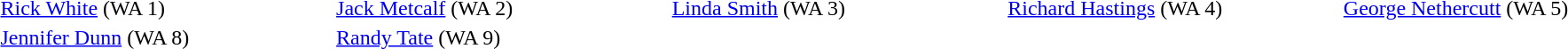<table width="100%">
<tr>
<td width="20%"><a href='#'>Rick White</a> (WA 1)</td>
<td width="20%"><a href='#'>Jack Metcalf</a> (WA 2)</td>
<td width="20%"><a href='#'>Linda Smith</a> (WA 3)</td>
<td width="20%"><a href='#'>Richard Hastings</a> (WA 4)</td>
<td width="20%"><a href='#'>George Nethercutt</a> (WA 5)</td>
</tr>
<tr>
<td><a href='#'>Jennifer Dunn</a> (WA 8)</td>
<td><a href='#'>Randy Tate</a> (WA 9)</td>
</tr>
</table>
